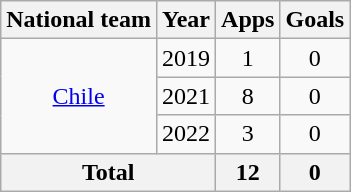<table class="wikitable" style="text-align:center">
<tr>
<th>National team</th>
<th>Year</th>
<th>Apps</th>
<th>Goals</th>
</tr>
<tr>
<td rowspan="3"><a href='#'>Chile</a></td>
<td>2019</td>
<td>1</td>
<td>0</td>
</tr>
<tr>
<td>2021</td>
<td>8</td>
<td>0</td>
</tr>
<tr>
<td>2022</td>
<td>3</td>
<td>0</td>
</tr>
<tr>
<th colspan="2">Total</th>
<th>12</th>
<th>0</th>
</tr>
</table>
